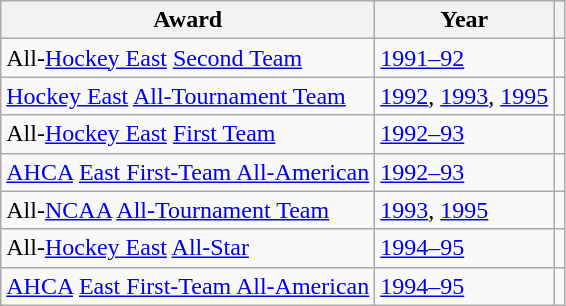<table class="wikitable">
<tr>
<th>Award</th>
<th>Year</th>
<th></th>
</tr>
<tr>
<td>All-<a href='#'>Hockey East</a> <a href='#'>Second Team</a></td>
<td><a href='#'>1991–92</a></td>
<td></td>
</tr>
<tr>
<td><a href='#'>Hockey East</a> <a href='#'>All-Tournament Team</a></td>
<td><a href='#'>1992</a>, <a href='#'>1993</a>, <a href='#'>1995</a></td>
<td></td>
</tr>
<tr>
<td>All-<a href='#'>Hockey East</a> <a href='#'>First Team</a></td>
<td><a href='#'>1992–93</a></td>
<td></td>
</tr>
<tr>
<td><a href='#'>AHCA</a> <a href='#'>East First-Team All-American</a></td>
<td><a href='#'>1992–93</a></td>
<td></td>
</tr>
<tr>
<td>All-<a href='#'>NCAA</a> <a href='#'>All-Tournament Team</a></td>
<td><a href='#'>1993</a>, <a href='#'>1995</a></td>
<td></td>
</tr>
<tr>
<td>All-<a href='#'>Hockey East</a> <a href='#'>All-Star</a></td>
<td><a href='#'>1994–95</a></td>
<td></td>
</tr>
<tr>
<td><a href='#'>AHCA</a> <a href='#'>East First-Team All-American</a></td>
<td><a href='#'>1994–95</a></td>
<td></td>
</tr>
</table>
